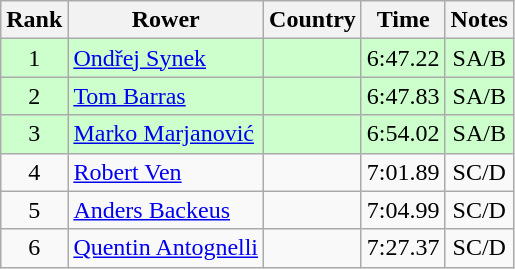<table class="wikitable" style="text-align:center">
<tr>
<th>Rank</th>
<th>Rower</th>
<th>Country</th>
<th>Time</th>
<th>Notes</th>
</tr>
<tr bgcolor=ccffcc>
<td>1</td>
<td align="left"><a href='#'>Ondřej Synek</a></td>
<td align="left"></td>
<td>6:47.22</td>
<td>SA/B</td>
</tr>
<tr bgcolor=ccffcc>
<td>2</td>
<td align="left"><a href='#'>Tom Barras</a></td>
<td align="left"></td>
<td>6:47.83</td>
<td>SA/B</td>
</tr>
<tr bgcolor=ccffcc>
<td>3</td>
<td align="left"><a href='#'>Marko Marjanović</a></td>
<td align="left"></td>
<td>6:54.02</td>
<td>SA/B</td>
</tr>
<tr>
<td>4</td>
<td align="left"><a href='#'>Robert Ven</a></td>
<td align="left"></td>
<td>7:01.89</td>
<td>SC/D</td>
</tr>
<tr>
<td>5</td>
<td align="left"><a href='#'>Anders Backeus</a></td>
<td align="left"></td>
<td>7:04.99</td>
<td>SC/D</td>
</tr>
<tr>
<td>6</td>
<td align="left"><a href='#'>Quentin Antognelli</a></td>
<td align="left"></td>
<td>7:27.37</td>
<td>SC/D</td>
</tr>
</table>
